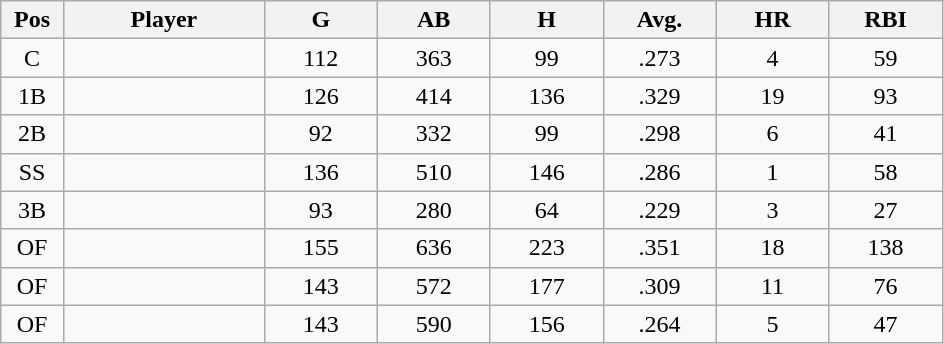<table class="wikitable sortable">
<tr>
<th bgcolor="#DDDDFF" width="5%">Pos</th>
<th bgcolor="#DDDDFF" width="16%">Player</th>
<th bgcolor="#DDDDFF" width="9%">G</th>
<th bgcolor="#DDDDFF" width="9%">AB</th>
<th bgcolor="#DDDDFF" width="9%">H</th>
<th bgcolor="#DDDDFF" width="9%">Avg.</th>
<th bgcolor="#DDDDFF" width="9%">HR</th>
<th bgcolor="#DDDDFF" width="9%">RBI</th>
</tr>
<tr align="center">
<td>C</td>
<td></td>
<td>112</td>
<td>363</td>
<td>99</td>
<td>.273</td>
<td>4</td>
<td>59</td>
</tr>
<tr align="center">
<td>1B</td>
<td></td>
<td>126</td>
<td>414</td>
<td>136</td>
<td>.329</td>
<td>19</td>
<td>93</td>
</tr>
<tr align="center">
<td>2B</td>
<td></td>
<td>92</td>
<td>332</td>
<td>99</td>
<td>.298</td>
<td>6</td>
<td>41</td>
</tr>
<tr align="center">
<td>SS</td>
<td></td>
<td>136</td>
<td>510</td>
<td>146</td>
<td>.286</td>
<td>1</td>
<td>58</td>
</tr>
<tr align="center">
<td>3B</td>
<td></td>
<td>93</td>
<td>280</td>
<td>64</td>
<td>.229</td>
<td>3</td>
<td>27</td>
</tr>
<tr align="center">
<td>OF</td>
<td></td>
<td>155</td>
<td>636</td>
<td>223</td>
<td>.351</td>
<td>18</td>
<td>138</td>
</tr>
<tr align="center">
<td>OF</td>
<td></td>
<td>143</td>
<td>572</td>
<td>177</td>
<td>.309</td>
<td>11</td>
<td>76</td>
</tr>
<tr align="center">
<td>OF</td>
<td></td>
<td>143</td>
<td>590</td>
<td>156</td>
<td>.264</td>
<td>5</td>
<td>47</td>
</tr>
</table>
